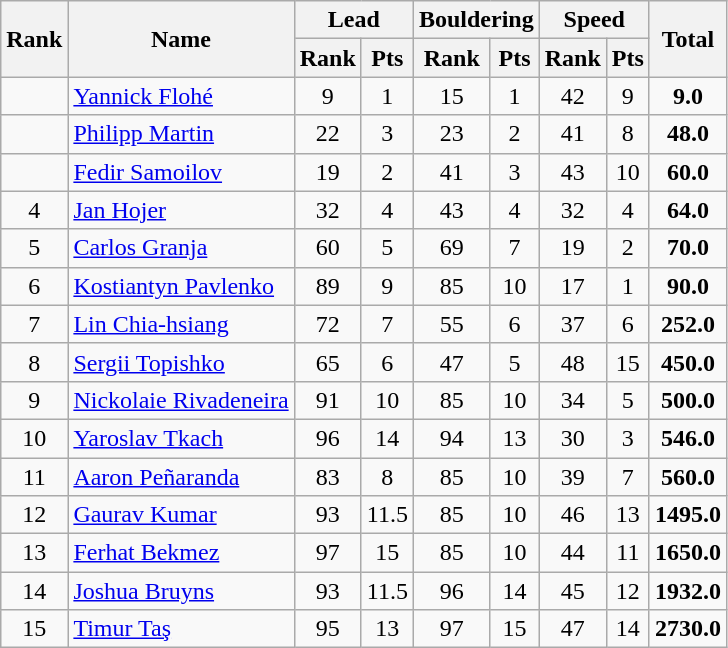<table class="wikitable sortable" style="text-align:center">
<tr>
<th rowspan=2>Rank</th>
<th rowspan=2>Name</th>
<th colspan=2>Lead</th>
<th colspan=2>Bouldering</th>
<th colspan=2>Speed</th>
<th rowspan=2>Total</th>
</tr>
<tr>
<th>Rank</th>
<th>Pts</th>
<th>Rank</th>
<th>Pts</th>
<th>Rank</th>
<th>Pts</th>
</tr>
<tr>
<td></td>
<td align=left> <a href='#'>Yannick Flohé</a></td>
<td>9</td>
<td>1</td>
<td>15</td>
<td>1</td>
<td>42</td>
<td>9</td>
<td><strong>9.0</strong></td>
</tr>
<tr>
<td></td>
<td align=left> <a href='#'>Philipp Martin</a></td>
<td>22</td>
<td>3</td>
<td>23</td>
<td>2</td>
<td>41</td>
<td>8</td>
<td><strong>48.0</strong></td>
</tr>
<tr>
<td></td>
<td align=left> <a href='#'>Fedir Samoilov</a></td>
<td>19</td>
<td>2</td>
<td>41</td>
<td>3</td>
<td>43</td>
<td>10</td>
<td><strong>60.0</strong></td>
</tr>
<tr>
<td>4</td>
<td align=left> <a href='#'>Jan Hojer</a></td>
<td>32</td>
<td>4</td>
<td>43</td>
<td>4</td>
<td>32</td>
<td>4</td>
<td><strong>64.0</strong></td>
</tr>
<tr>
<td>5</td>
<td align=left> <a href='#'>Carlos Granja</a></td>
<td>60</td>
<td>5</td>
<td>69</td>
<td>7</td>
<td>19</td>
<td>2</td>
<td><strong>70.0</strong></td>
</tr>
<tr>
<td>6</td>
<td align=left> <a href='#'>Kostiantyn Pavlenko</a></td>
<td>89</td>
<td>9</td>
<td>85</td>
<td>10</td>
<td>17</td>
<td>1</td>
<td><strong>90.0</strong></td>
</tr>
<tr>
<td>7</td>
<td align=left> <a href='#'>Lin Chia-hsiang</a></td>
<td>72</td>
<td>7</td>
<td>55</td>
<td>6</td>
<td>37</td>
<td>6</td>
<td><strong>252.0</strong></td>
</tr>
<tr>
<td>8</td>
<td align=left> <a href='#'>Sergii Topishko</a></td>
<td>65</td>
<td>6</td>
<td>47</td>
<td>5</td>
<td>48</td>
<td>15</td>
<td><strong>450.0</strong></td>
</tr>
<tr>
<td>9</td>
<td align=left> <a href='#'>Nickolaie Rivadeneira</a></td>
<td>91</td>
<td>10</td>
<td>85</td>
<td>10</td>
<td>34</td>
<td>5</td>
<td><strong>500.0</strong></td>
</tr>
<tr>
<td>10</td>
<td align=left> <a href='#'>Yaroslav Tkach</a></td>
<td>96</td>
<td>14</td>
<td>94</td>
<td>13</td>
<td>30</td>
<td>3</td>
<td><strong>546.0</strong></td>
</tr>
<tr>
<td>11</td>
<td align=left> <a href='#'>Aaron Peñaranda</a></td>
<td>83</td>
<td>8</td>
<td>85</td>
<td>10</td>
<td>39</td>
<td>7</td>
<td><strong>560.0</strong></td>
</tr>
<tr>
<td>12</td>
<td align=left> <a href='#'>Gaurav Kumar</a></td>
<td>93</td>
<td>11.5</td>
<td>85</td>
<td>10</td>
<td>46</td>
<td>13</td>
<td><strong>1495.0</strong></td>
</tr>
<tr>
<td>13</td>
<td align=left> <a href='#'>Ferhat Bekmez</a></td>
<td>97</td>
<td>15</td>
<td>85</td>
<td>10</td>
<td>44</td>
<td>11</td>
<td><strong>1650.0</strong></td>
</tr>
<tr>
<td>14</td>
<td align=left> <a href='#'>Joshua Bruyns</a></td>
<td>93</td>
<td>11.5</td>
<td>96</td>
<td>14</td>
<td>45</td>
<td>12</td>
<td><strong>1932.0</strong></td>
</tr>
<tr>
<td>15</td>
<td align=left> <a href='#'>Timur Taş</a></td>
<td>95</td>
<td>13</td>
<td>97</td>
<td>15</td>
<td>47</td>
<td>14</td>
<td><strong>2730.0</strong></td>
</tr>
</table>
